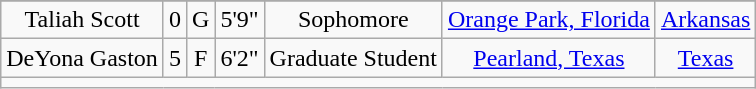<table class="wikitable sortable" style="text-align: center">
<tr align=center>
</tr>
<tr>
<td>Taliah Scott</td>
<td>0</td>
<td>G</td>
<td>5'9"</td>
<td>Sophomore</td>
<td><a href='#'>Orange Park, Florida</a></td>
<td><a href='#'>Arkansas</a></td>
</tr>
<tr>
<td>DeYona Gaston</td>
<td>5</td>
<td>F</td>
<td>6'2"</td>
<td>Graduate Student</td>
<td><a href='#'>Pearland, Texas</a></td>
<td><a href='#'>Texas</a></td>
</tr>
<tr>
<td colspan=7></td>
</tr>
</table>
